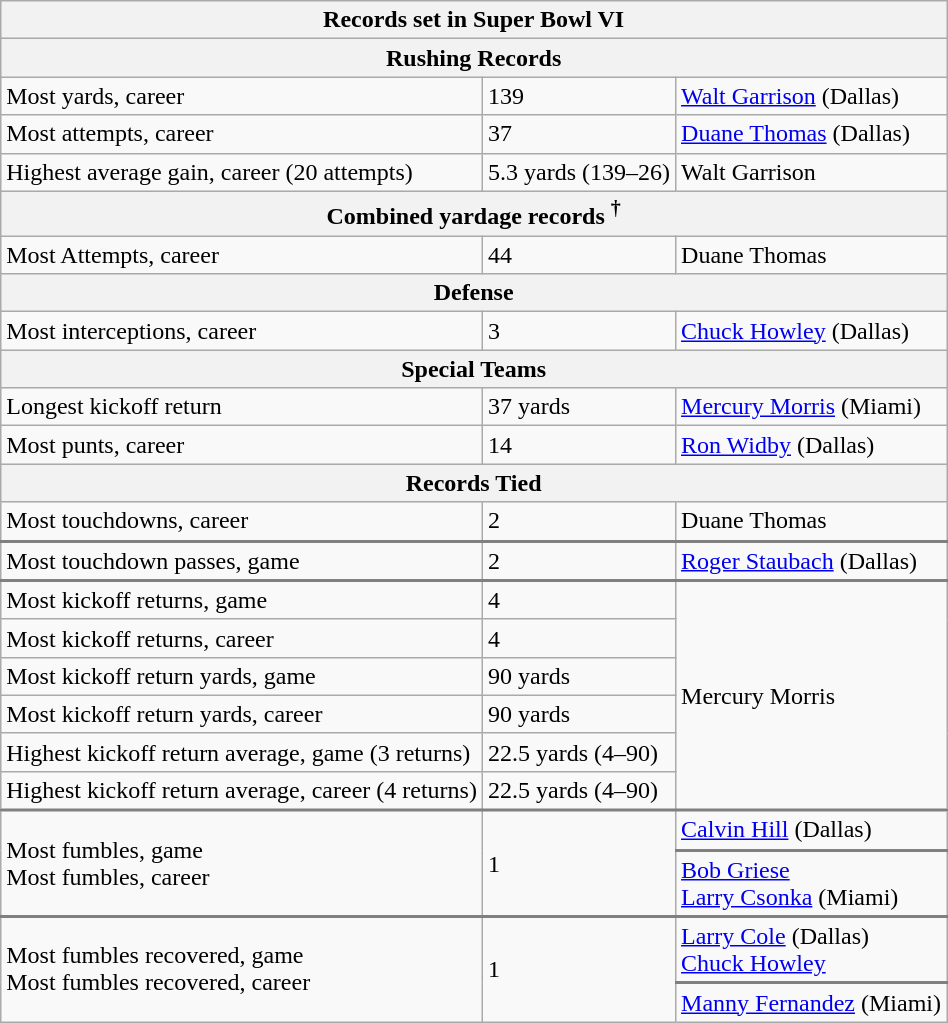<table class="wikitable">
<tr>
<th colspan=3>Records set in Super Bowl VI</th>
</tr>
<tr>
<th colspan=3>Rushing Records</th>
</tr>
<tr>
<td>Most yards, career</td>
<td>139</td>
<td><a href='#'>Walt Garrison</a> (Dallas)</td>
</tr>
<tr>
<td>Most attempts, career</td>
<td>37</td>
<td><a href='#'>Duane Thomas</a> (Dallas)</td>
</tr>
<tr>
<td>Highest average gain, career (20 attempts)</td>
<td>5.3 yards  (139–26)</td>
<td>Walt Garrison</td>
</tr>
<tr>
<th colspan=3>Combined yardage records <sup>†</sup></th>
</tr>
<tr>
<td>Most Attempts, career</td>
<td>44</td>
<td>Duane Thomas</td>
</tr>
<tr>
<th colspan=3>Defense</th>
</tr>
<tr>
<td>Most interceptions, career</td>
<td>3</td>
<td><a href='#'>Chuck Howley</a> (Dallas)</td>
</tr>
<tr>
<th colspan=3>Special Teams</th>
</tr>
<tr>
<td>Longest kickoff return</td>
<td>37 yards</td>
<td><a href='#'>Mercury Morris</a> (Miami)</td>
</tr>
<tr>
<td>Most punts, career</td>
<td>14</td>
<td><a href='#'>Ron Widby</a> (Dallas)</td>
</tr>
<tr>
<th colspan=3>Records Tied</th>
</tr>
<tr style="border-bottom: 2px solid gray">
<td>Most touchdowns, career</td>
<td>2</td>
<td>Duane Thomas</td>
</tr>
<tr style="border-bottom: 2px solid gray">
<td>Most touchdown passes, game</td>
<td>2</td>
<td><a href='#'>Roger Staubach</a> (Dallas)</td>
</tr>
<tr>
<td>Most kickoff returns, game</td>
<td>4</td>
<td rowspan=6>Mercury Morris</td>
</tr>
<tr>
<td>Most kickoff returns, career</td>
<td>4</td>
</tr>
<tr>
<td>Most kickoff return yards, game</td>
<td>90 yards</td>
</tr>
<tr>
<td>Most kickoff return yards, career</td>
<td>90 yards</td>
</tr>
<tr>
<td>Highest kickoff return average, game (3 returns)</td>
<td>22.5 yards (4–90)</td>
</tr>
<tr style="border-bottom: 2px solid gray">
<td>Highest kickoff return average, career (4 returns)</td>
<td>22.5 yards (4–90)</td>
</tr>
<tr>
<td rowspan=2>Most fumbles, game<br>Most fumbles, career</td>
<td rowspan=2>1</td>
<td style="border-bottom: 2px solid gray"><a href='#'>Calvin Hill</a> (Dallas)</td>
</tr>
<tr style="border-bottom: 2px solid gray">
<td><a href='#'>Bob Griese</a><br><a href='#'>Larry Csonka</a> (Miami)</td>
</tr>
<tr>
<td rowspan=2>Most fumbles recovered, game <br>Most fumbles recovered, career</td>
<td rowspan=2>1</td>
<td style="border-bottom: 2px solid gray"><a href='#'>Larry Cole</a> (Dallas)<br><a href='#'>Chuck Howley</a></td>
</tr>
<tr>
<td><a href='#'>Manny Fernandez</a> (Miami)</td>
</tr>
</table>
